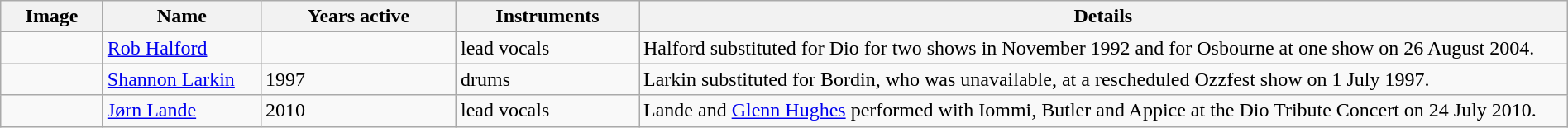<table class="wikitable" border="1" width=100%>
<tr>
<th width="75">Image</th>
<th width="120">Name</th>
<th width="150">Years active</th>
<th width="140">Instruments</th>
<th>Details</th>
</tr>
<tr>
<td></td>
<td><a href='#'>Rob Halford</a></td>
<td></td>
<td>lead vocals</td>
<td>Halford substituted for Dio for two shows in November 1992 and for Osbourne at one show on 26 August 2004.</td>
</tr>
<tr>
<td></td>
<td><a href='#'>Shannon Larkin</a></td>
<td>1997</td>
<td>drums</td>
<td>Larkin substituted for Bordin, who was unavailable, at a rescheduled Ozzfest show on 1 July 1997.</td>
</tr>
<tr>
<td></td>
<td><a href='#'>Jørn Lande</a></td>
<td>2010</td>
<td>lead vocals</td>
<td>Lande and <a href='#'>Glenn Hughes</a> performed with Iommi, Butler and Appice at the Dio Tribute Concert on 24 July 2010.</td>
</tr>
</table>
